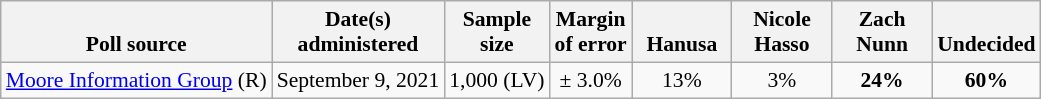<table class="wikitable" style="font-size:90%;text-align:center;">
<tr valign=bottom>
<th>Poll source</th>
<th>Date(s)<br>administered</th>
<th>Sample<br>size</th>
<th>Margin<br>of error</th>
<th style="width:60px;"><br>Hanusa</th>
<th style="width:60px;">Nicole<br>Hasso</th>
<th style="width:60px;">Zach<br>Nunn</th>
<th>Undecided</th>
</tr>
<tr>
<td style="text-align:left;"><a href='#'>Moore Information Group</a> (R)</td>
<td>September 9, 2021</td>
<td>1,000 (LV)</td>
<td>± 3.0%</td>
<td>13%</td>
<td>3%</td>
<td><strong>24%</strong></td>
<td><strong>60%</strong></td>
</tr>
</table>
